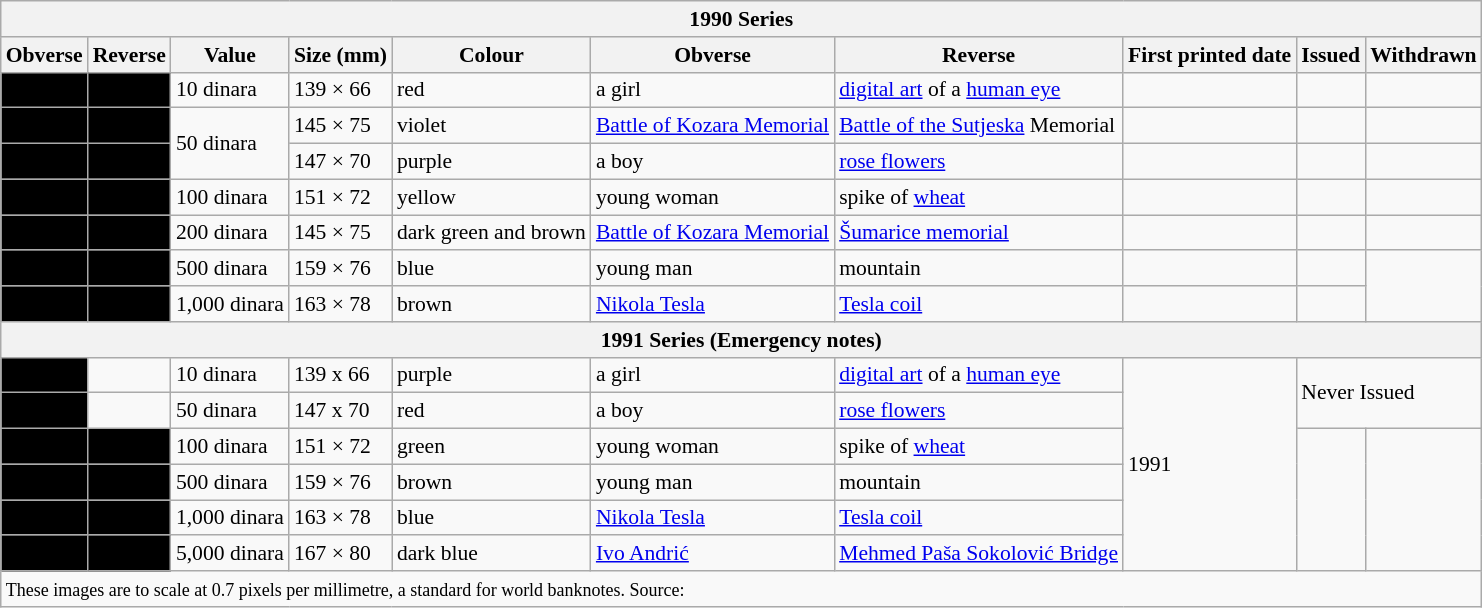<table class="wikitable" style="font-size: 90%">
<tr>
<th colspan="10">1990 Series</th>
</tr>
<tr>
<th>Obverse</th>
<th>Reverse</th>
<th>Value</th>
<th>Size (mm)</th>
<th>Colour</th>
<th>Obverse</th>
<th>Reverse</th>
<th>First printed date</th>
<th>Issued</th>
<th>Withdrawn</th>
</tr>
<tr>
<td align="center" bgcolor="#000000"></td>
<td align="center" bgcolor="#000000"></td>
<td>10 dinara</td>
<td>139 × 66</td>
<td>red</td>
<td>a girl</td>
<td><a href='#'>digital art</a> of a <a href='#'>human eye</a></td>
<td></td>
<td></td>
<td></td>
</tr>
<tr>
<td align="center" bgcolor="#000000"></td>
<td align="center" bgcolor="#000000"></td>
<td rowspan="2">50 dinara</td>
<td>145 × 75</td>
<td>violet</td>
<td><a href='#'>Battle of Kozara Memorial</a></td>
<td><a href='#'>Battle of the Sutjeska</a> Memorial</td>
<td></td>
<td></td>
<td></td>
</tr>
<tr>
<td align="center" bgcolor="#000000"></td>
<td align="center" bgcolor="#000000"></td>
<td>147 × 70</td>
<td>purple</td>
<td>a boy</td>
<td><a href='#'>rose flowers</a></td>
<td></td>
<td></td>
<td></td>
</tr>
<tr>
<td align="center" bgcolor="#000000"></td>
<td align="center" bgcolor="#000000"></td>
<td>100 dinara</td>
<td>151 × 72</td>
<td>yellow</td>
<td>young woman</td>
<td>spike of <a href='#'>wheat</a></td>
<td></td>
<td></td>
<td></td>
</tr>
<tr>
<td align="center" bgcolor="#000000"></td>
<td align="center" bgcolor="#000000"></td>
<td>200 dinara</td>
<td>145 × 75</td>
<td>dark green and brown</td>
<td><a href='#'>Battle of Kozara Memorial</a></td>
<td><a href='#'>Šumarice memorial</a></td>
<td></td>
<td></td>
<td></td>
</tr>
<tr>
<td align="center" bgcolor="#000000"></td>
<td align="center" bgcolor="#000000"></td>
<td>500 dinara</td>
<td>159 × 76</td>
<td>blue</td>
<td>young man</td>
<td>mountain</td>
<td></td>
<td></td>
<td rowspan="2"></td>
</tr>
<tr>
<td align="center" bgcolor="#000000"></td>
<td align="center" bgcolor="#000000"></td>
<td>1,000 dinara</td>
<td>163 × 78</td>
<td>brown</td>
<td><a href='#'>Nikola Tesla</a></td>
<td><a href='#'>Tesla coil</a></td>
<td></td>
<td></td>
</tr>
<tr>
<th colspan="10">1991 Series (Emergency notes)</th>
</tr>
<tr>
<td align="center" bgcolor="#000000"></td>
<td></td>
<td>10 dinara</td>
<td>139 x 66</td>
<td>purple</td>
<td>a girl</td>
<td><a href='#'>digital art</a> of a <a href='#'>human eye</a></td>
<td rowspan="6">1991</td>
<td colspan="2" rowspan="2">Never Issued</td>
</tr>
<tr>
<td align="center" bgcolor="#000000"></td>
<td></td>
<td>50 dinara</td>
<td>147 x 70</td>
<td>red</td>
<td>a boy</td>
<td><a href='#'>rose flowers</a></td>
</tr>
<tr>
<td align="center" bgcolor="#000000"></td>
<td align="center" bgcolor="#000000"></td>
<td>100 dinara</td>
<td>151 × 72</td>
<td>green</td>
<td>young woman</td>
<td>spike of <a href='#'>wheat</a></td>
<td rowspan="4"></td>
<td rowspan="4"></td>
</tr>
<tr>
<td align="center" bgcolor="#000000"></td>
<td align="center" bgcolor="#000000"></td>
<td>500 dinara</td>
<td>159 × 76</td>
<td>brown</td>
<td>young man</td>
<td>mountain</td>
</tr>
<tr>
<td align="center" bgcolor="#000000"></td>
<td align="center" bgcolor="#000000"></td>
<td>1,000 dinara</td>
<td>163 × 78</td>
<td>blue</td>
<td><a href='#'>Nikola Tesla</a></td>
<td><a href='#'>Tesla coil</a></td>
</tr>
<tr>
<td align="center" bgcolor="#000000"></td>
<td align="center" bgcolor="#000000"></td>
<td>5,000 dinara</td>
<td>167 × 80</td>
<td>dark blue</td>
<td><a href='#'>Ivo Andrić</a></td>
<td><a href='#'>Mehmed Paša Sokolović Bridge</a></td>
</tr>
<tr>
<td colspan="10"><small>These images are to scale at 0.7 pixels per millimetre, a standard for world banknotes. Source:</small></td>
</tr>
</table>
